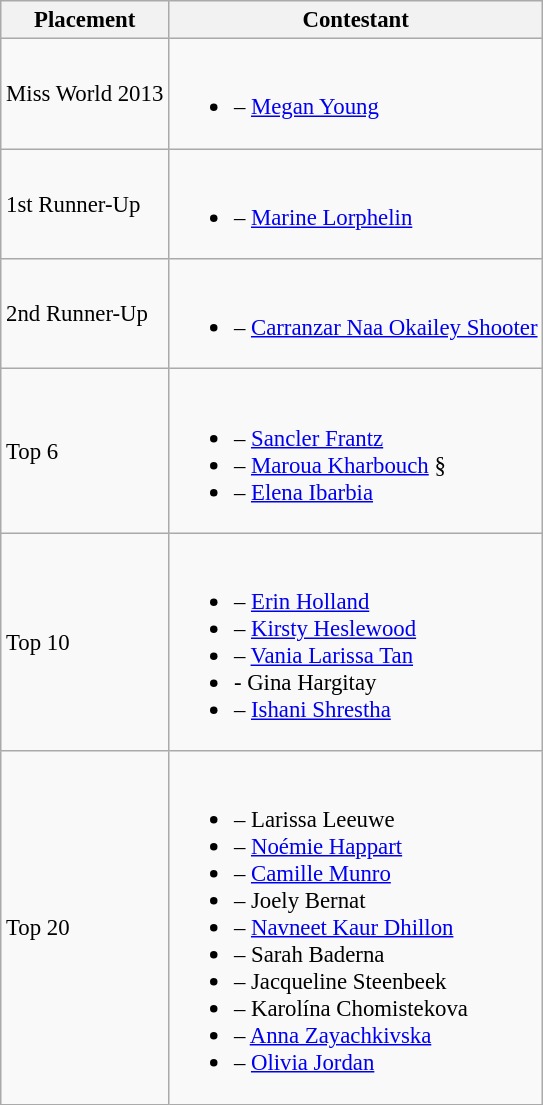<table class="wikitable sortable" style="font-size:95%;">
<tr>
<th>Placement</th>
<th>Contestant</th>
</tr>
<tr>
<td>Miss World 2013</td>
<td><br><ul><li> – <a href='#'>Megan Young</a></li></ul></td>
</tr>
<tr>
<td>1st Runner-Up</td>
<td><br><ul><li> – <a href='#'>Marine Lorphelin</a></li></ul></td>
</tr>
<tr>
<td>2nd Runner-Up</td>
<td><br><ul><li> – <a href='#'>Carranzar Naa Okailey Shooter</a></li></ul></td>
</tr>
<tr>
<td>Top 6</td>
<td><br><ul><li> – <a href='#'>Sancler Frantz</a></li><li> – <a href='#'>Maroua Kharbouch</a> §</li><li> – <a href='#'>Elena Ibarbia</a></li></ul></td>
</tr>
<tr>
<td>Top 10</td>
<td><br><ul><li> – <a href='#'>Erin Holland</a></li><li> – <a href='#'>Kirsty Heslewood</a></li><li> – <a href='#'>Vania Larissa Tan</a></li><li> - Gina Hargitay</li><li> – <a href='#'>Ishani Shrestha</a></li></ul></td>
</tr>
<tr>
<td>Top 20</td>
<td><br><ul><li> – Larissa Leeuwe</li><li> – <a href='#'>Noémie Happart</a></li><li> – <a href='#'>Camille Munro</a></li><li> – Joely Bernat</li><li> – <a href='#'>Navneet Kaur Dhillon</a></li><li> – Sarah Baderna</li><li> – Jacqueline Steenbeek</li><li> – Karolína Chomistekova</li><li> – <a href='#'>Anna Zayachkivska</a></li><li> – <a href='#'>Olivia Jordan</a></li></ul></td>
</tr>
</table>
